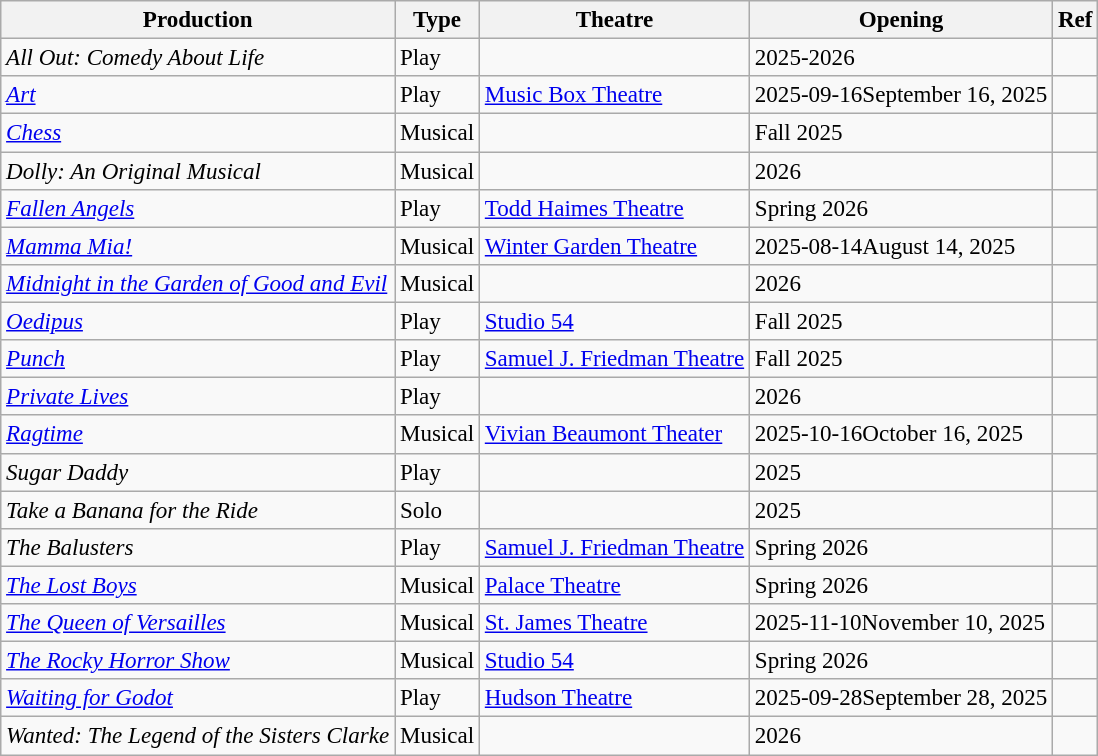<table class="wikitable sortable" style="font-size:96%;">
<tr>
<th>Production</th>
<th>Type</th>
<th>Theatre</th>
<th>Opening</th>
<th>Ref</th>
</tr>
<tr>
<td><em>All Out: Comedy About Life</em></td>
<td>Play</td>
<td></td>
<td>2025-2026</td>
<td></td>
</tr>
<tr>
<td><em><a href='#'>Art</a></em></td>
<td>Play</td>
<td><a href='#'>Music Box Theatre</a></td>
<td><span>2025-09-16</span>September 16, 2025</td>
<td></td>
</tr>
<tr>
<td><em><a href='#'> Chess</a></em></td>
<td>Musical</td>
<td></td>
<td>Fall 2025</td>
<td></td>
</tr>
<tr>
<td><em>Dolly: An Original Musical</em></td>
<td>Musical</td>
<td></td>
<td>2026</td>
<td></td>
</tr>
<tr>
<td><em><a href='#'>Fallen Angels</a></em></td>
<td>Play</td>
<td><a href='#'>Todd Haimes Theatre</a></td>
<td>Spring 2026</td>
<td></td>
</tr>
<tr>
<td><em><a href='#'>Mamma Mia!</a></em></td>
<td>Musical</td>
<td><a href='#'>Winter Garden Theatre</a></td>
<td><span>2025-08-14</span>August 14, 2025</td>
<td></td>
</tr>
<tr>
<td><em><a href='#'>Midnight in the Garden of Good and Evil</a></em></td>
<td>Musical</td>
<td></td>
<td>2026</td>
<td></td>
</tr>
<tr>
<td><em><a href='#'>Oedipus</a></em></td>
<td>Play</td>
<td><a href='#'>Studio 54</a></td>
<td>Fall 2025</td>
<td></td>
</tr>
<tr>
<td><em><a href='#'>Punch</a></em></td>
<td>Play</td>
<td><a href='#'>Samuel J. Friedman Theatre</a></td>
<td>Fall 2025</td>
<td></td>
</tr>
<tr>
<td><em><a href='#'>Private Lives</a></em></td>
<td>Play</td>
<td></td>
<td>2026</td>
<td></td>
</tr>
<tr>
<td><em><a href='#'>Ragtime</a></em></td>
<td>Musical</td>
<td><a href='#'>Vivian Beaumont Theater</a></td>
<td><span>2025-10-16</span>October 16, 2025</td>
<td></td>
</tr>
<tr>
<td><em>Sugar Daddy</em></td>
<td>Play</td>
<td></td>
<td>2025</td>
<td></td>
</tr>
<tr>
<td><em>Take a Banana for the Ride</em></td>
<td>Solo</td>
<td></td>
<td>2025</td>
<td></td>
</tr>
<tr>
<td><em>The Balusters</em></td>
<td>Play</td>
<td><a href='#'>Samuel J. Friedman Theatre</a></td>
<td>Spring 2026</td>
<td></td>
</tr>
<tr>
<td><em><a href='#'>The Lost Boys</a></em></td>
<td>Musical</td>
<td><a href='#'>Palace Theatre</a></td>
<td>Spring 2026</td>
<td></td>
</tr>
<tr>
<td><em><a href='#'>The Queen of Versailles</a></em></td>
<td>Musical</td>
<td><a href='#'>St. James Theatre</a></td>
<td><span>2025-11-10</span>November 10, 2025</td>
<td></td>
</tr>
<tr>
<td><em><a href='#'>The Rocky Horror Show</a></em></td>
<td>Musical</td>
<td><a href='#'>Studio 54</a></td>
<td>Spring 2026</td>
<td></td>
</tr>
<tr>
<td><em><a href='#'>Waiting for Godot</a></em></td>
<td>Play</td>
<td><a href='#'>Hudson Theatre</a></td>
<td><span>2025-09-28</span>September 28, 2025</td>
<td></td>
</tr>
<tr>
<td><em>Wanted: The Legend of the Sisters Clarke</em></td>
<td>Musical</td>
<td></td>
<td>2026</td>
<td></td>
</tr>
</table>
